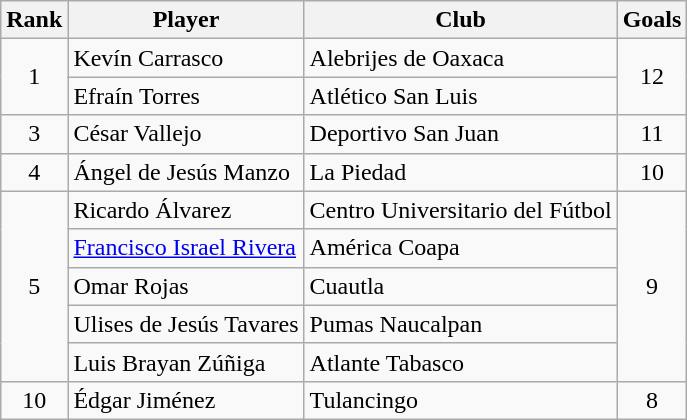<table class="wikitable">
<tr>
<th>Rank</th>
<th>Player</th>
<th>Club</th>
<th>Goals</th>
</tr>
<tr>
<td align=center rowspan=2>1</td>
<td> Kevín Carrasco</td>
<td>Alebrijes de Oaxaca</td>
<td align=center rowspan=2>12</td>
</tr>
<tr>
<td> Efraín Torres</td>
<td>Atlético San Luis</td>
</tr>
<tr>
<td align=center rowspan=1>3</td>
<td> César Vallejo</td>
<td>Deportivo San Juan</td>
<td align=center rowspan=1>11</td>
</tr>
<tr>
<td align=center rowspan=1>4</td>
<td> Ángel de Jesús Manzo</td>
<td>La Piedad</td>
<td align=center rowspan=1>10</td>
</tr>
<tr>
<td align=center rowspan=5>5</td>
<td> Ricardo Álvarez</td>
<td>Centro Universitario del Fútbol</td>
<td align=center rowspan=5>9</td>
</tr>
<tr>
<td> <a href='#'>Francisco Israel Rivera</a></td>
<td>América Coapa</td>
</tr>
<tr>
<td> Omar Rojas</td>
<td>Cuautla</td>
</tr>
<tr>
<td> Ulises de Jesús Tavares</td>
<td>Pumas Naucalpan</td>
</tr>
<tr>
<td> Luis Brayan Zúñiga</td>
<td>Atlante Tabasco</td>
</tr>
<tr>
<td align=center rowspan=1>10</td>
<td> Édgar Jiménez</td>
<td>Tulancingo</td>
<td align=center rowspan=1>8</td>
</tr>
</table>
